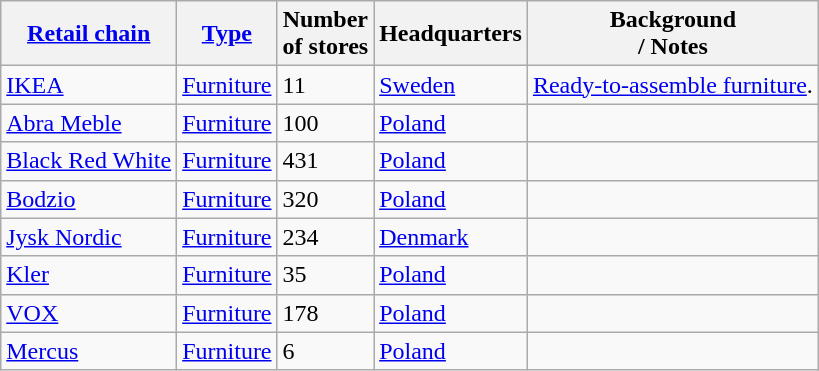<table class="wikitable sortable">
<tr>
<th><a href='#'>Retail chain</a></th>
<th><a href='#'>Type</a></th>
<th>Number<br>of stores</th>
<th>Headquarters</th>
<th class=unsortable>Background<br>/ Notes</th>
</tr>
<tr>
<td><a href='#'>IKEA</a></td>
<td><a href='#'>Furniture</a></td>
<td>11</td>
<td><a href='#'>Sweden</a></td>
<td><a href='#'>Ready-to-assemble furniture</a>.</td>
</tr>
<tr>
<td><a href='#'>Abra Meble</a></td>
<td><a href='#'>Furniture</a></td>
<td>100</td>
<td><a href='#'>Poland</a></td>
<td></td>
</tr>
<tr>
<td><a href='#'>Black Red White</a></td>
<td><a href='#'>Furniture</a></td>
<td>431</td>
<td><a href='#'>Poland</a></td>
<td></td>
</tr>
<tr>
<td><a href='#'>Bodzio</a></td>
<td><a href='#'>Furniture</a></td>
<td>320</td>
<td><a href='#'>Poland</a></td>
<td></td>
</tr>
<tr>
<td><a href='#'>Jysk Nordic</a></td>
<td><a href='#'>Furniture</a></td>
<td>234</td>
<td><a href='#'>Denmark</a></td>
<td></td>
</tr>
<tr>
<td><a href='#'>Kler</a></td>
<td><a href='#'>Furniture</a></td>
<td>35</td>
<td><a href='#'>Poland</a></td>
<td></td>
</tr>
<tr>
<td><a href='#'>VOX</a></td>
<td><a href='#'>Furniture</a></td>
<td>178</td>
<td><a href='#'>Poland</a></td>
<td></td>
</tr>
<tr>
<td><a href='#'>Mercus</a></td>
<td><a href='#'>Furniture</a></td>
<td>6</td>
<td><a href='#'>Poland</a></td>
<td></td>
</tr>
</table>
